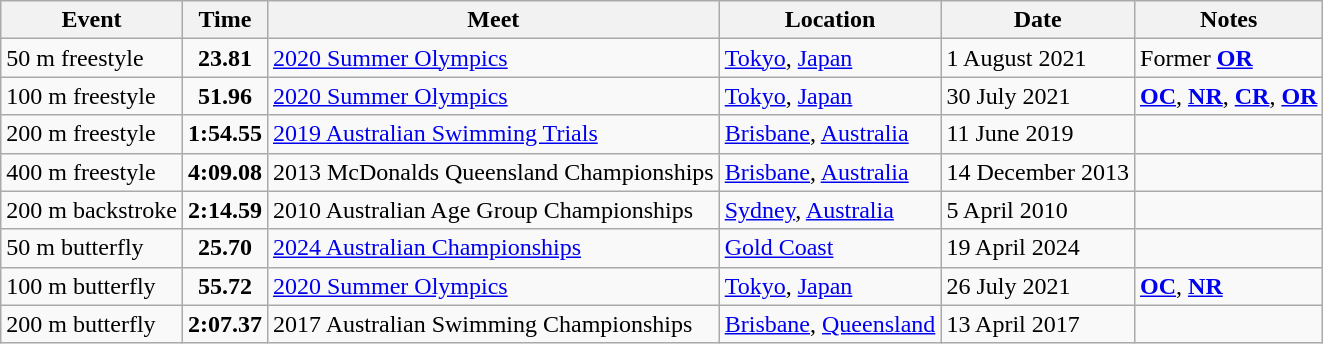<table class="wikitable">
<tr>
<th>Event</th>
<th>Time</th>
<th>Meet</th>
<th>Location</th>
<th>Date</th>
<th>Notes</th>
</tr>
<tr>
<td>50 m freestyle</td>
<td style="text-align:center;"><strong>23.81</strong></td>
<td><a href='#'>2020 Summer Olympics</a></td>
<td><a href='#'>Tokyo</a>, <a href='#'>Japan</a></td>
<td>1 August 2021</td>
<td>Former <strong><a href='#'>OR</a></strong></td>
</tr>
<tr>
<td>100 m freestyle</td>
<td style="text-align:center;"><strong>51.96</strong></td>
<td><a href='#'>2020 Summer Olympics</a></td>
<td><a href='#'>Tokyo</a>, <a href='#'>Japan</a></td>
<td>30 July 2021</td>
<td><strong><a href='#'>OC</a></strong>, <strong><a href='#'>NR</a></strong>, <strong><a href='#'>CR</a></strong>, <strong><a href='#'>OR</a></strong></td>
</tr>
<tr>
<td>200 m freestyle</td>
<td style="text-align:center;"><strong>1:54.55</strong></td>
<td><a href='#'>2019 Australian Swimming Trials</a></td>
<td><a href='#'>Brisbane</a>, <a href='#'>Australia</a></td>
<td>11 June 2019</td>
<td></td>
</tr>
<tr>
<td>400 m freestyle</td>
<td style="text-align:center;"><strong>4:09.08</strong></td>
<td>2013 McDonalds Queensland Championships</td>
<td><a href='#'>Brisbane</a>, <a href='#'>Australia</a></td>
<td>14 December 2013</td>
<td></td>
</tr>
<tr>
<td>200 m backstroke</td>
<td style="text-align:center;"><strong>2:14.59</strong></td>
<td>2010 Australian Age Group Championships</td>
<td><a href='#'>Sydney</a>, <a href='#'>Australia</a></td>
<td>5 April 2010</td>
<td></td>
</tr>
<tr>
<td>50 m butterfly</td>
<td style="text-align:center;"><strong>25.70</strong></td>
<td><a href='#'>2024 Australian Championships</a></td>
<td><a href='#'>Gold Coast</a></td>
<td>19 April 2024</td>
<td></td>
</tr>
<tr>
<td>100 m butterfly</td>
<td style="text-align:center;"><strong>55.72</strong></td>
<td><a href='#'>2020 Summer Olympics</a></td>
<td><a href='#'>Tokyo</a>, <a href='#'>Japan</a></td>
<td>26 July 2021</td>
<td><strong><a href='#'>OC</a></strong>, <strong><a href='#'>NR</a></strong></td>
</tr>
<tr>
<td>200 m butterfly</td>
<td style="text-align:center;"><strong>2:07.37</strong></td>
<td>2017 Australian Swimming Championships</td>
<td><a href='#'>Brisbane</a>, <a href='#'>Queensland</a></td>
<td>13 April 2017</td>
<td></td>
</tr>
</table>
